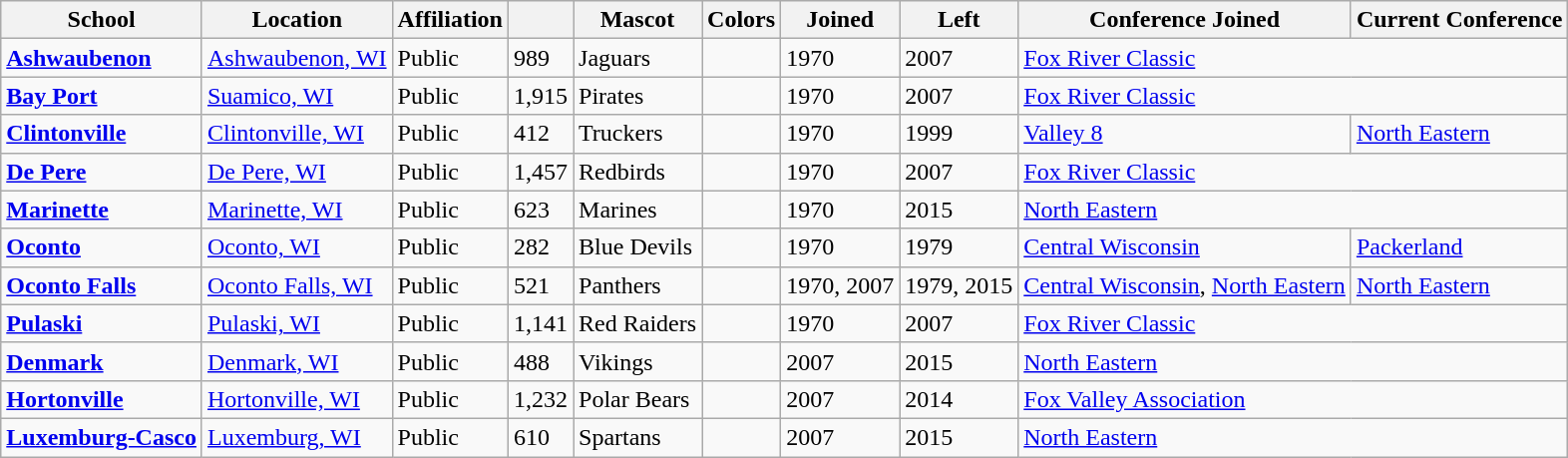<table class="wikitable sortable">
<tr>
<th>School</th>
<th>Location</th>
<th>Affiliation</th>
<th></th>
<th>Mascot</th>
<th>Colors</th>
<th>Joined</th>
<th>Left</th>
<th>Conference Joined</th>
<th>Current Conference</th>
</tr>
<tr>
<td><a href='#'><strong>Ashwaubenon</strong></a></td>
<td><a href='#'>Ashwaubenon, WI</a></td>
<td>Public</td>
<td>989</td>
<td>Jaguars</td>
<td> </td>
<td>1970</td>
<td>2007</td>
<td colspan="2"><a href='#'>Fox River Classic</a></td>
</tr>
<tr>
<td><a href='#'><strong>Bay Port</strong></a></td>
<td><a href='#'>Suamico, WI</a></td>
<td>Public</td>
<td>1,915</td>
<td>Pirates</td>
<td> </td>
<td>1970</td>
<td>2007</td>
<td colspan="2"><a href='#'>Fox River Classic</a></td>
</tr>
<tr>
<td><a href='#'><strong>Clintonville</strong></a></td>
<td><a href='#'>Clintonville, WI</a></td>
<td>Public</td>
<td>412</td>
<td>Truckers</td>
<td> </td>
<td>1970</td>
<td>1999</td>
<td><a href='#'>Valley 8</a></td>
<td><a href='#'>North Eastern</a></td>
</tr>
<tr>
<td><a href='#'><strong>De Pere</strong></a></td>
<td><a href='#'>De Pere, WI</a></td>
<td>Public</td>
<td>1,457</td>
<td>Redbirds</td>
<td> </td>
<td>1970</td>
<td>2007</td>
<td colspan="2"><a href='#'>Fox River Classic</a></td>
</tr>
<tr>
<td><a href='#'><strong>Marinette</strong></a></td>
<td><a href='#'>Marinette, WI</a></td>
<td>Public</td>
<td>623</td>
<td>Marines</td>
<td> </td>
<td>1970</td>
<td>2015</td>
<td colspan="2"><a href='#'>North Eastern</a></td>
</tr>
<tr>
<td><a href='#'><strong>Oconto</strong></a></td>
<td><a href='#'>Oconto, WI</a></td>
<td>Public</td>
<td>282</td>
<td>Blue Devils</td>
<td> </td>
<td>1970</td>
<td>1979</td>
<td><a href='#'>Central Wisconsin</a></td>
<td><a href='#'>Packerland</a></td>
</tr>
<tr>
<td><a href='#'><strong>Oconto Falls</strong></a></td>
<td><a href='#'>Oconto Falls, WI</a></td>
<td>Public</td>
<td>521</td>
<td>Panthers</td>
<td> </td>
<td>1970, 2007</td>
<td>1979, 2015</td>
<td><a href='#'>Central Wisconsin</a>, <a href='#'>North Eastern</a></td>
<td><a href='#'>North Eastern</a></td>
</tr>
<tr>
<td><a href='#'><strong>Pulaski</strong></a></td>
<td><a href='#'>Pulaski, WI</a></td>
<td>Public</td>
<td>1,141</td>
<td>Red Raiders</td>
<td> </td>
<td>1970</td>
<td>2007</td>
<td colspan="2"><a href='#'>Fox River Classic</a></td>
</tr>
<tr>
<td><a href='#'><strong>Denmark</strong></a></td>
<td><a href='#'>Denmark, WI</a></td>
<td>Public</td>
<td>488</td>
<td>Vikings</td>
<td> </td>
<td>2007</td>
<td>2015</td>
<td colspan="2"><a href='#'>North Eastern</a></td>
</tr>
<tr>
<td><a href='#'><strong>Hortonville</strong></a></td>
<td><a href='#'>Hortonville, WI</a></td>
<td>Public</td>
<td>1,232</td>
<td>Polar Bears</td>
<td> </td>
<td>2007</td>
<td>2014</td>
<td colspan="2"><a href='#'>Fox Valley Association</a></td>
</tr>
<tr>
<td><a href='#'><strong>Luxemburg-Casco</strong></a></td>
<td><a href='#'>Luxemburg, WI</a></td>
<td>Public</td>
<td>610</td>
<td>Spartans</td>
<td> </td>
<td>2007</td>
<td>2015</td>
<td colspan="2"><a href='#'>North Eastern</a></td>
</tr>
</table>
